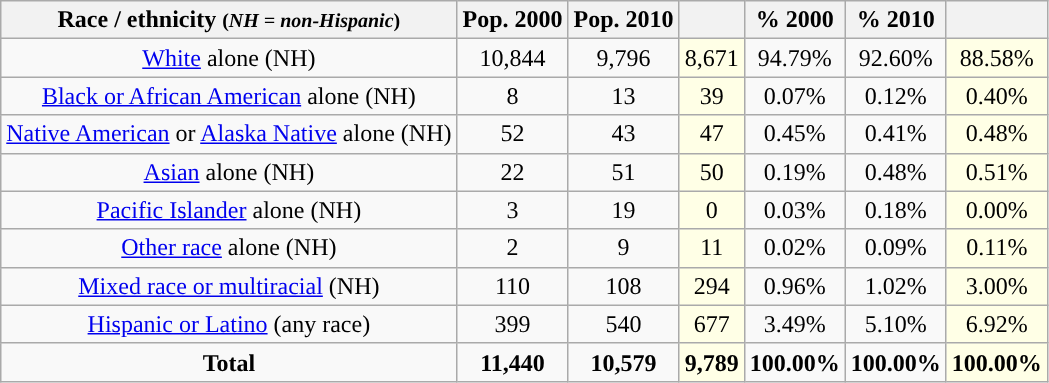<table class="wikitable" style="text-align:center;">
<tr>
<th>Race / ethnicity <small>(<em>NH = non-Hispanic</em>)</small></th>
<th>Pop. 2000</th>
<th>Pop. 2010</th>
<th></th>
<th>% 2000</th>
<th>% 2010</th>
<th></th>
</tr>
<tr>
<td><a href='#'>White</a> alone (NH)</td>
<td>10,844</td>
<td>9,796</td>
<td style='background: #ffffe6;'>8,671</td>
<td>94.79%</td>
<td>92.60%</td>
<td style='background: #ffffe6;'>88.58%</td>
</tr>
<tr>
<td><a href='#'>Black or African American</a> alone (NH)</td>
<td>8</td>
<td>13</td>
<td style='background: #ffffe6;'>39</td>
<td>0.07%</td>
<td>0.12%</td>
<td style='background: #ffffe6;'>0.40%</td>
</tr>
<tr>
<td><a href='#'>Native American</a> or <a href='#'>Alaska Native</a> alone (NH)</td>
<td>52</td>
<td>43</td>
<td style='background: #ffffe6;'>47</td>
<td>0.45%</td>
<td>0.41%</td>
<td style='background: #ffffe6;'>0.48%</td>
</tr>
<tr>
<td><a href='#'>Asian</a> alone (NH)</td>
<td>22</td>
<td>51</td>
<td style='background: #ffffe6;'>50</td>
<td>0.19%</td>
<td>0.48%</td>
<td style='background: #ffffe6;'>0.51%</td>
</tr>
<tr>
<td><a href='#'>Pacific Islander</a> alone (NH)</td>
<td>3</td>
<td>19</td>
<td style='background: #ffffe6;'>0</td>
<td>0.03%</td>
<td>0.18%</td>
<td style='background: #ffffe6;'>0.00%</td>
</tr>
<tr>
<td><a href='#'>Other race</a> alone (NH)</td>
<td>2</td>
<td>9</td>
<td style='background: #ffffe6;'>11</td>
<td>0.02%</td>
<td>0.09%</td>
<td style='background: #ffffe6;'>0.11%</td>
</tr>
<tr>
<td><a href='#'>Mixed race or multiracial</a> (NH)</td>
<td>110</td>
<td>108</td>
<td style='background: #ffffe6;'>294</td>
<td>0.96%</td>
<td>1.02%</td>
<td style='background: #ffffe6;'>3.00%</td>
</tr>
<tr>
<td><a href='#'>Hispanic or Latino</a> (any race)</td>
<td>399</td>
<td>540</td>
<td style='background: #ffffe6;'>677</td>
<td>3.49%</td>
<td>5.10%</td>
<td style='background: #ffffe6;'>6.92%</td>
</tr>
<tr>
<td><strong>Total</strong></td>
<td><strong>11,440</strong></td>
<td><strong>10,579</strong></td>
<td style='background: #ffffe6;'><strong>9,789</strong></td>
<td><strong>100.00%</strong></td>
<td><strong>100.00%</strong></td>
<td style='background: #ffffe6;'><strong>100.00%</strong></td>
</tr>
</table>
